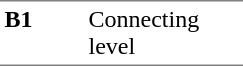<table border=0 cellspacing=0 cellpadding=3>
<tr>
<td style="border-bottom:solid 1px gray;border-top:solid 1px gray;" width=50 valign=top><strong>B1</strong></td>
<td style="border-top:solid 1px gray;border-bottom:solid 1px gray;" width=100 valign=top>Connecting level</td>
</tr>
</table>
